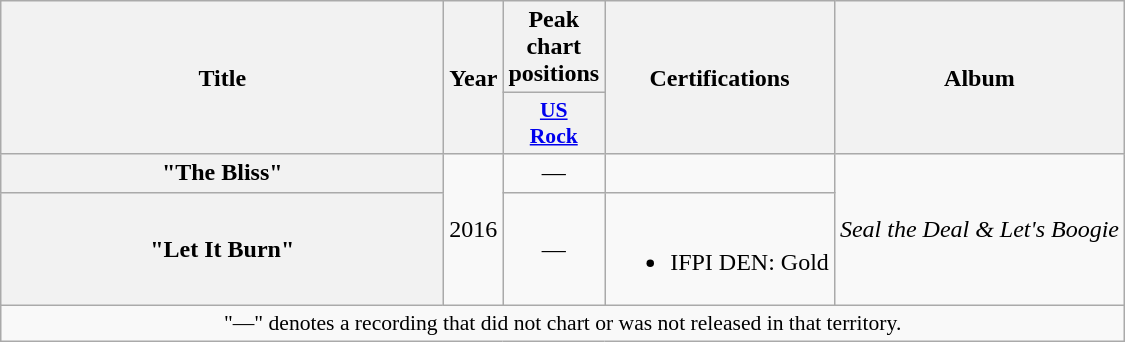<table class="wikitable plainrowheaders" style="text-align:center;">
<tr>
<th scope="col" rowspan="2" style="width:18em;">Title</th>
<th scope="col" rowspan="2">Year</th>
<th scope="col" colspan="1">Peak chart positions</th>
<th scope="col" rowspan="2">Certifications</th>
<th scope="col" rowspan="2">Album</th>
</tr>
<tr>
<th scope="col" style="width:3em;font-size:90%;"><a href='#'>US<br>Rock</a><br></th>
</tr>
<tr>
<th scope="row">"The Bliss"</th>
<td rowspan=2>2016</td>
<td>—</td>
<td></td>
<td rowspan = 2><em>Seal the Deal & Let's Boogie</em></td>
</tr>
<tr>
<th scope="row">"Let It Burn"</th>
<td>—</td>
<td><br><ul><li>IFPI DEN: Gold</li></ul></td>
</tr>
<tr>
<td colspan="6" style="font-size:90%">"—" denotes a recording that did not chart or was not released in that territory.</td>
</tr>
</table>
